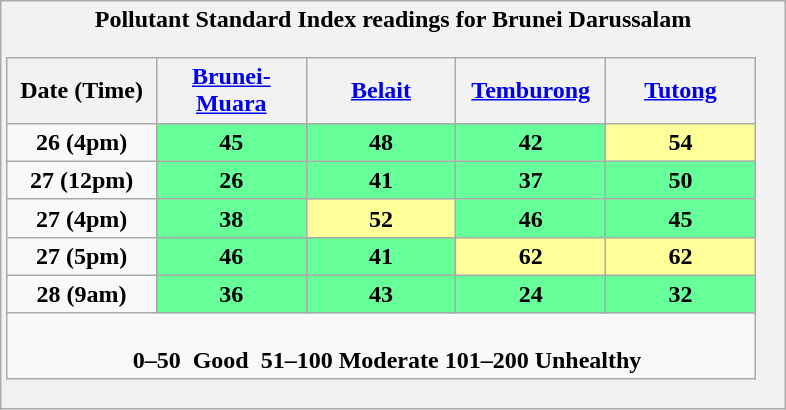<table class="wikitable" style="margin: 1em auto 1em auto; text-align: center;">
<tr>
<th>Pollutant Standard Index readings for Brunei Darussalam<br><table class="wikitable" style="width:500px;">
<tr>
<th style="width:20%;">Date (Time)</th>
<th style="width:20%;"><a href='#'>Brunei-Muara</a></th>
<th style="width:20%;"><a href='#'>Belait</a></th>
<th style="width:20%;"><a href='#'>Temburong</a></th>
<th style="width:20%;"><a href='#'>Tutong</a></th>
</tr>
<tr>
<td>26 (4pm)</td>
<td style="background:#6f9;">45</td>
<td style="background:#6f9;">48</td>
<td style="background:#6f9;">42</td>
<td style="background:#ff9;">54</td>
</tr>
<tr>
<td>27 (12pm)</td>
<td style="background:#6f9;">26</td>
<td style="background:#6f9;">41</td>
<td style="background:#6f9;">37</td>
<td style="background:#6f9;">50</td>
</tr>
<tr>
<td>27 (4pm)</td>
<td style="background:#6f9;">38</td>
<td style="background:#ff9;">52</td>
<td style="background:#6f9;">46</td>
<td style="background:#6f9;">45</td>
</tr>
<tr>
<td>27 (5pm)</td>
<td style="background:#6f9;">46</td>
<td style="background:#6f9;">41</td>
<td style="background:#ff9;">62</td>
<td style="background:#ff9;">62</td>
</tr>
<tr>
<td>28 (9am)</td>
<td style="background:#6f9;">36</td>
<td style="background:#6f9;">43</td>
<td style="background:#6f9;">24</td>
<td style="background:#6f9;">32</td>
</tr>
<tr>
<td colspan="5"><br><span>  0–50 </span> Good
<span> 51–100</span> Moderate
<span>101–200</span> Unhealthy</td>
</tr>
</table>
</th>
</tr>
</table>
